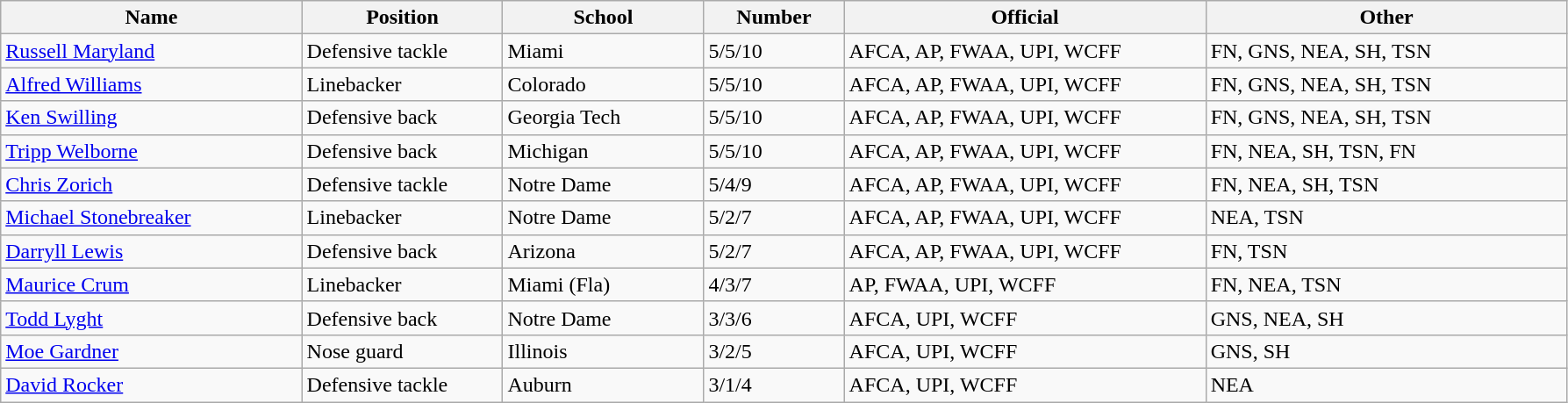<table class="wikitable sortable">
<tr>
<th bgcolor="#DDDDFF" width="15%">Name</th>
<th bgcolor="#DDDDFF" width="10%">Position</th>
<th bgcolor="#DDDDFF" width="10%">School</th>
<th bgcolor="#DDDDFF" width="7%">Number</th>
<th bgcolor="#DDDDFF" width="18%">Official</th>
<th bgcolor="#DDDDFF" width="18%">Other</th>
</tr>
<tr align="left">
<td><a href='#'>Russell Maryland</a></td>
<td>Defensive tackle</td>
<td>Miami</td>
<td>5/5/10</td>
<td>AFCA, AP, FWAA, UPI, WCFF</td>
<td>FN, GNS, NEA, SH, TSN</td>
</tr>
<tr align="left">
<td><a href='#'>Alfred Williams</a></td>
<td>Linebacker</td>
<td>Colorado</td>
<td>5/5/10</td>
<td>AFCA, AP, FWAA, UPI, WCFF</td>
<td>FN, GNS, NEA, SH, TSN</td>
</tr>
<tr align="left">
<td><a href='#'>Ken Swilling</a></td>
<td>Defensive back</td>
<td>Georgia Tech</td>
<td>5/5/10</td>
<td>AFCA, AP, FWAA, UPI, WCFF</td>
<td>FN, GNS, NEA, SH, TSN</td>
</tr>
<tr align="left">
<td><a href='#'>Tripp Welborne</a></td>
<td>Defensive back</td>
<td>Michigan</td>
<td>5/5/10</td>
<td>AFCA, AP, FWAA, UPI, WCFF</td>
<td>FN, NEA, SH, TSN, FN</td>
</tr>
<tr align="left">
<td><a href='#'>Chris Zorich</a></td>
<td>Defensive tackle</td>
<td>Notre Dame</td>
<td>5/4/9</td>
<td>AFCA, AP, FWAA, UPI, WCFF</td>
<td>FN, NEA, SH, TSN</td>
</tr>
<tr align="left">
<td><a href='#'>Michael Stonebreaker</a></td>
<td>Linebacker</td>
<td>Notre Dame</td>
<td>5/2/7</td>
<td>AFCA, AP, FWAA, UPI, WCFF</td>
<td>NEA, TSN</td>
</tr>
<tr align="left">
<td><a href='#'>Darryll Lewis</a></td>
<td>Defensive back</td>
<td>Arizona</td>
<td>5/2/7</td>
<td>AFCA, AP, FWAA, UPI, WCFF</td>
<td>FN, TSN</td>
</tr>
<tr align="left">
<td><a href='#'>Maurice Crum</a></td>
<td>Linebacker</td>
<td>Miami (Fla)</td>
<td>4/3/7</td>
<td>AP, FWAA, UPI, WCFF</td>
<td>FN, NEA, TSN</td>
</tr>
<tr align="left">
<td><a href='#'>Todd Lyght</a></td>
<td>Defensive back</td>
<td>Notre Dame</td>
<td>3/3/6</td>
<td>AFCA, UPI, WCFF</td>
<td>GNS, NEA, SH</td>
</tr>
<tr align="left">
<td><a href='#'>Moe Gardner</a></td>
<td>Nose guard</td>
<td>Illinois</td>
<td>3/2/5</td>
<td>AFCA, UPI, WCFF</td>
<td>GNS, SH</td>
</tr>
<tr align="left">
<td><a href='#'>David Rocker</a></td>
<td>Defensive tackle</td>
<td>Auburn</td>
<td>3/1/4</td>
<td>AFCA, UPI, WCFF</td>
<td>NEA</td>
</tr>
</table>
